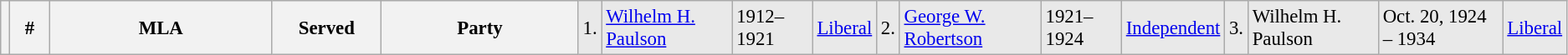<table class="wikitable" style="font-size: 95%; clear:both">
<tr style="background-color:#E9E9E9">
<th></th>
<th style="width: 25px">#</th>
<th style="width: 170px">MLA</th>
<th style="width: 80px">Served</th>
<th style="width: 150px">Party<br></th>
<td>1.</td>
<td><a href='#'>Wilhelm H. Paulson</a></td>
<td>1912–1921</td>
<td><a href='#'>Liberal</a><br></td>
<td>2.</td>
<td><a href='#'>George W. Robertson</a></td>
<td>1921–1924</td>
<td><a href='#'>Independent</a><br></td>
<td>3.</td>
<td>Wilhelm H. Paulson</td>
<td>Oct. 20, 1924 – 1934</td>
<td><a href='#'>Liberal</a></td>
</tr>
</table>
